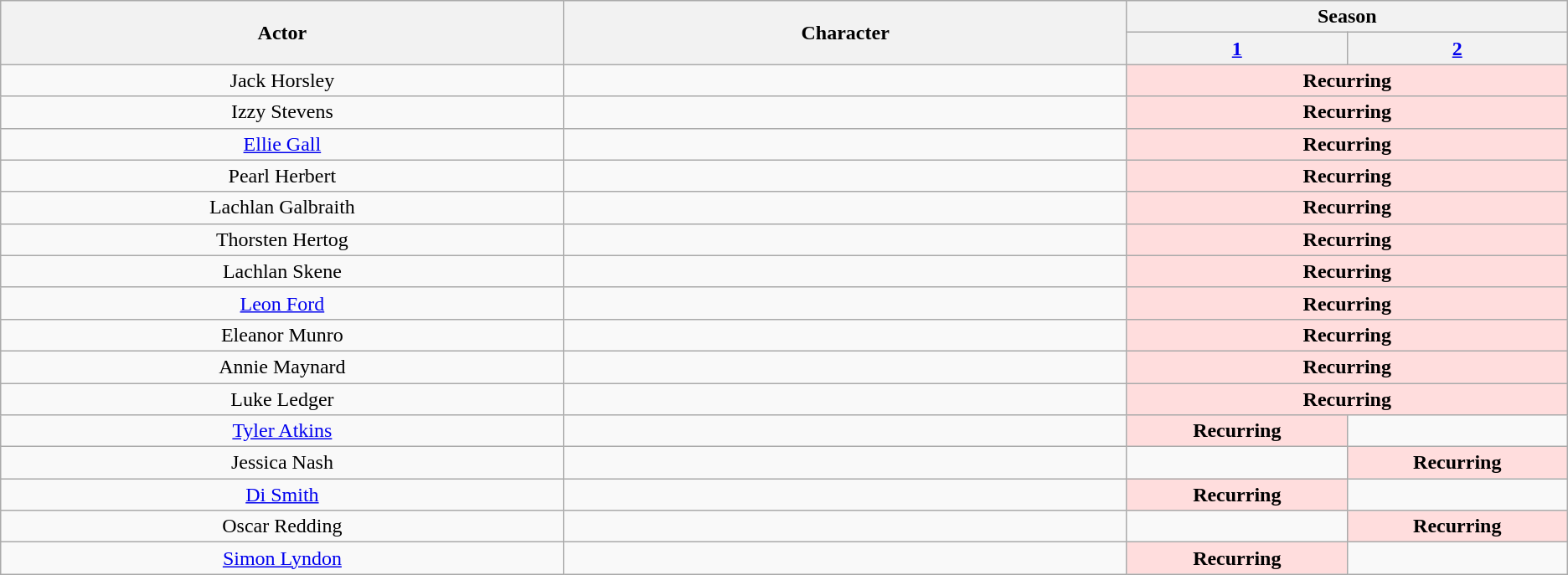<table class="wikitable plainrowheaders" style="text-align:center">
<tr>
<th rowspan="2" style="width:14%;" scope="col">Actor</th>
<th rowspan="2" style="width:14%;" scope="col">Character</th>
<th colspan="12">Season</th>
</tr>
<tr>
<th scope="col" style="width:5%;"><strong><a href='#'>1</a></strong></th>
<th scope="col" style="width:5%;"><strong><a href='#'>2</a></strong></th>
</tr>
<tr>
<td>Jack Horsley</td>
<td></td>
<td colspan="2" style="background:#fdd; text-align:center;"><strong>Recurring</strong></td>
</tr>
<tr>
<td>Izzy Stevens</td>
<td></td>
<td colspan="2" style="background:#fdd; text-align:center;"><strong>Recurring</strong></td>
</tr>
<tr>
<td><a href='#'>Ellie Gall</a></td>
<td></td>
<td colspan="2" style="background:#fdd; text-align:center;"><strong>Recurring</strong></td>
</tr>
<tr>
<td>Pearl Herbert</td>
<td></td>
<td colspan="2" style="background:#fdd; text-align:center;"><strong>Recurring</strong></td>
</tr>
<tr>
<td>Lachlan Galbraith</td>
<td></td>
<td colspan="2" style="background:#fdd; text-align:center;"><strong>Recurring</strong></td>
</tr>
<tr>
<td>Thorsten Hertog</td>
<td></td>
<td colspan="2" style="background:#fdd; text-align:center;"><strong>Recurring</strong></td>
</tr>
<tr>
<td>Lachlan Skene</td>
<td></td>
<td colspan="2" style="background:#fdd; text-align:center;"><strong>Recurring</strong></td>
</tr>
<tr>
<td><a href='#'>Leon Ford</a></td>
<td></td>
<td colspan="2" style="background:#fdd; text-align:center;"><strong>Recurring</strong></td>
</tr>
<tr>
<td>Eleanor Munro</td>
<td></td>
<td colspan="2" style="background:#fdd; text-align:center;"><strong>Recurring</strong></td>
</tr>
<tr>
<td>Annie Maynard</td>
<td></td>
<td colspan="2" style="background:#fdd; text-align:center;"><strong>Recurring</strong></td>
</tr>
<tr>
<td>Luke Ledger</td>
<td></td>
<td colspan="2" style="background:#fdd; text-align:center;"><strong>Recurring</strong></td>
</tr>
<tr>
<td><a href='#'>Tyler Atkins</a></td>
<td></td>
<td colspan="1" style="background:#fdd; text-align:center;"><strong>Recurring</strong></td>
<td colspan="1" style="background; text-align:center;"></td>
</tr>
<tr>
<td>Jessica Nash</td>
<td></td>
<td colspan="1" style="background; text-align:center;"></td>
<td colspan="1" style="background:#fdd; text-align:center;"><strong>Recurring</strong></td>
</tr>
<tr>
<td><a href='#'>Di Smith</a></td>
<td></td>
<td colspan="1" style="background:#fdd; text-align:center;"><strong>Recurring</strong></td>
<td colspan="1" style="background; text-align:center;"></td>
</tr>
<tr>
<td>Oscar Redding</td>
<td></td>
<td colspan="1" style="background; text-align:center;"></td>
<td colspan="1" style="background:#fdd; text-align:center;"><strong>Recurring</strong></td>
</tr>
<tr>
<td><a href='#'>Simon Lyndon</a></td>
<td></td>
<td colspan="1" style="background:#fdd; text-align:center;"><strong>Recurring</strong></td>
<td colspan="1" style="background; text-align:center;"></td>
</tr>
</table>
